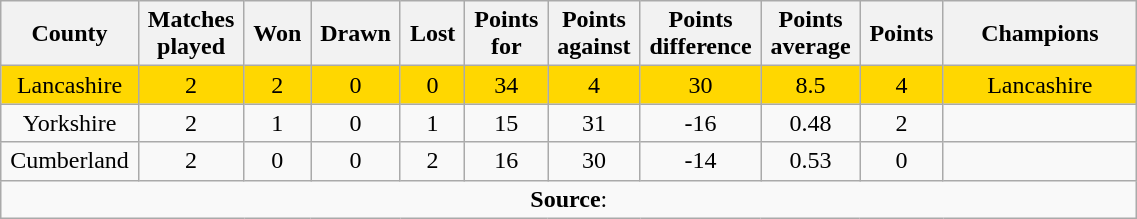<table class="wikitable plainrowheaders" style="text-align: center; width: 60%">
<tr>
<th scope="col" style="width: 5%;">County</th>
<th scope="col" style="width: 5%;">Matches played</th>
<th scope="col" style="width: 5%;">Won</th>
<th scope="col" style="width: 5%;">Drawn</th>
<th scope="col" style="width: 5%;">Lost</th>
<th scope="col" style="width: 5%;">Points for</th>
<th scope="col" style="width: 5%;">Points against</th>
<th scope="col" style="width: 5%;">Points difference</th>
<th scope="col" style="width: 5%;">Points average</th>
<th scope="col" style="width: 5%;">Points</th>
<th scope="col" style="width: 15%;">Champions</th>
</tr>
<tr style="background: gold;">
<td>Lancashire</td>
<td>2</td>
<td>2</td>
<td>0</td>
<td>0</td>
<td>34</td>
<td>4</td>
<td>30</td>
<td>8.5</td>
<td>4</td>
<td>Lancashire</td>
</tr>
<tr>
<td>Yorkshire</td>
<td>2</td>
<td>1</td>
<td>0</td>
<td>1</td>
<td>15</td>
<td>31</td>
<td>-16</td>
<td>0.48</td>
<td>2</td>
<td></td>
</tr>
<tr>
<td>Cumberland</td>
<td>2</td>
<td>0</td>
<td>0</td>
<td>2</td>
<td>16</td>
<td>30</td>
<td>-14</td>
<td>0.53</td>
<td>0</td>
<td></td>
</tr>
<tr>
<td colspan="11"><strong>Source</strong>:</td>
</tr>
</table>
